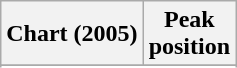<table class="wikitable plainrowheaders">
<tr>
<th scope="col">Chart (2005)</th>
<th scope="col">Peak<br>position</th>
</tr>
<tr>
</tr>
<tr>
</tr>
</table>
